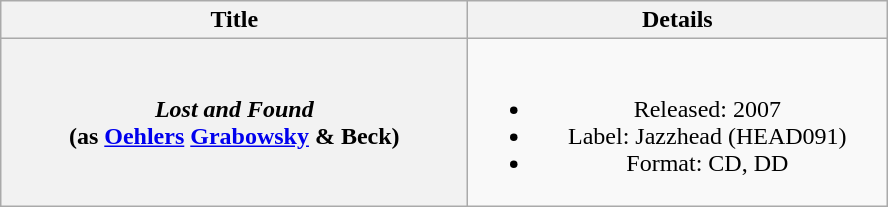<table class="wikitable plainrowheaders" style="text-align:center;" border="1">
<tr>
<th scope="col" style="width:19em;">Title</th>
<th scope="col" style="width:17em;">Details</th>
</tr>
<tr>
<th scope="row"><em>Lost and Found</em> <br> (as <a href='#'>Oehlers</a> <a href='#'>Grabowsky</a> & Beck)</th>
<td><br><ul><li>Released: 2007</li><li>Label: Jazzhead (HEAD091)</li><li>Format: CD, DD</li></ul></td>
</tr>
</table>
